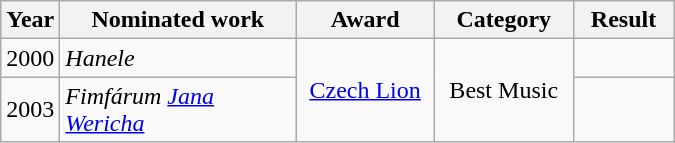<table class="wikitable">
<tr>
<th width="1">Year</th>
<th width="150">Nominated work</th>
<th width="85">Award</th>
<th width="85">Category</th>
<th width="60">Result</th>
</tr>
<tr>
<td>2000</td>
<td><em>Hanele</em></td>
<td rowspan="2" align="center"><a href='#'>Czech Lion</a></td>
<td rowspan="2" align="center">Best Music</td>
<td></td>
</tr>
<tr>
<td>2003</td>
<td><em>Fimfárum <a href='#'>Jana Wericha</a></em></td>
<td></td>
</tr>
</table>
